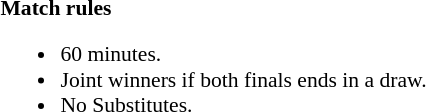<table width=100% style="font-size: 90%">
<tr>
<td style="width:60%; vertical-align:top;"><br><strong>Match rules</strong><ul><li>60 minutes.</li><li>Joint winners if both finals ends in a draw.</li><li>No Substitutes.</li></ul></td>
</tr>
</table>
